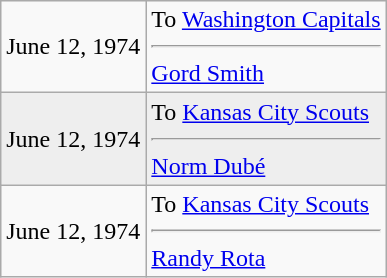<table class="wikitable">
<tr>
<td>June 12, 1974</td>
<td valign="top">To <a href='#'>Washington Capitals</a><hr><a href='#'>Gord Smith</a></td>
</tr>
<tr style="background:#eee;">
<td>June 12, 1974</td>
<td valign="top">To <a href='#'>Kansas City Scouts</a> <hr><a href='#'>Norm Dubé</a></td>
</tr>
<tr>
<td>June 12, 1974</td>
<td valign="top">To <a href='#'>Kansas City Scouts</a><hr><a href='#'>Randy Rota</a></td>
</tr>
</table>
